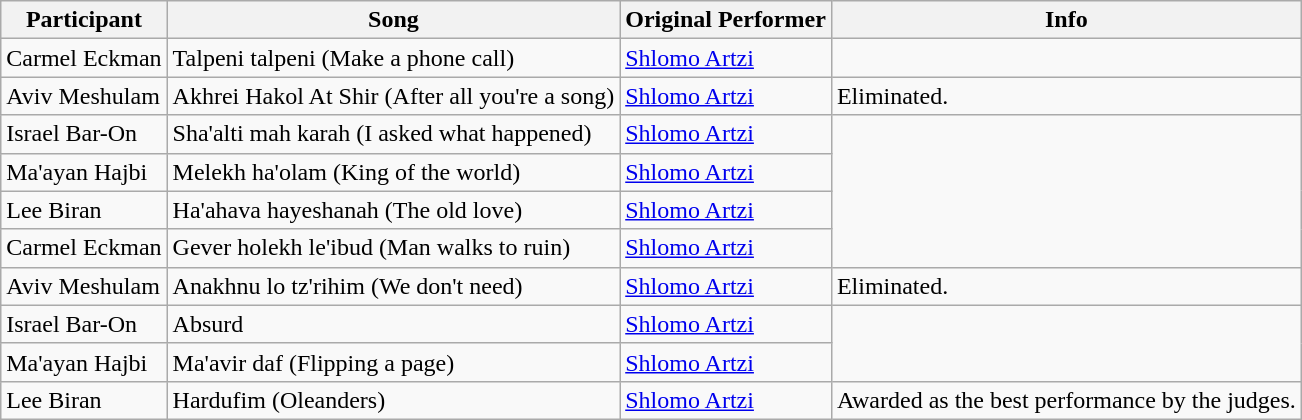<table class="wikitable">
<tr>
<th>Participant</th>
<th>Song</th>
<th>Original Performer</th>
<th>Info</th>
</tr>
<tr>
<td>Carmel Eckman</td>
<td>Talpeni talpeni (Make a phone call)</td>
<td><a href='#'>Shlomo Artzi</a></td>
</tr>
<tr>
<td>Aviv Meshulam</td>
<td>Akhrei Hakol At Shir (After all you're a song)</td>
<td><a href='#'>Shlomo Artzi</a></td>
<td>Eliminated.</td>
</tr>
<tr>
<td>Israel Bar-On</td>
<td>Sha'alti mah karah (I asked what happened)</td>
<td><a href='#'>Shlomo Artzi</a></td>
</tr>
<tr>
<td>Ma'ayan Hajbi</td>
<td>Melekh ha'olam (King of the world)</td>
<td><a href='#'>Shlomo Artzi</a></td>
</tr>
<tr>
<td>Lee Biran</td>
<td>Ha'ahava hayeshanah (The old love)</td>
<td><a href='#'>Shlomo Artzi</a></td>
</tr>
<tr>
<td>Carmel Eckman</td>
<td>Gever holekh le'ibud (Man walks to ruin)</td>
<td><a href='#'>Shlomo Artzi</a></td>
</tr>
<tr>
<td>Aviv Meshulam</td>
<td>Anakhnu lo tz'rihim (We don't need)</td>
<td><a href='#'>Shlomo Artzi</a></td>
<td>Eliminated.</td>
</tr>
<tr>
<td>Israel Bar-On</td>
<td>Absurd</td>
<td><a href='#'>Shlomo Artzi</a></td>
</tr>
<tr>
<td>Ma'ayan Hajbi</td>
<td>Ma'avir daf (Flipping a page)</td>
<td><a href='#'>Shlomo Artzi</a></td>
</tr>
<tr>
<td>Lee Biran</td>
<td>Hardufim (Oleanders)</td>
<td><a href='#'>Shlomo Artzi</a></td>
<td>Awarded as the best performance by the judges.</td>
</tr>
</table>
